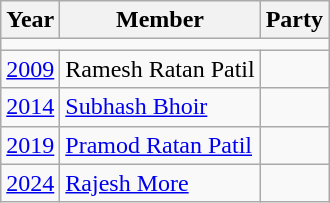<table class="wikitable">
<tr>
<th>Year</th>
<th>Member</th>
<th colspan="2">Party</th>
</tr>
<tr>
<td colspan="4"></td>
</tr>
<tr>
<td><a href='#'>2009</a></td>
<td>Ramesh Ratan Patil</td>
<td></td>
</tr>
<tr>
<td><a href='#'>2014</a></td>
<td><a href='#'>Subhash Bhoir</a></td>
<td></td>
</tr>
<tr>
<td><a href='#'>2019</a></td>
<td><a href='#'>Pramod Ratan Patil</a></td>
<td></td>
</tr>
<tr>
<td><a href='#'>2024</a></td>
<td><a href='#'>Rajesh More</a></td>
<td></td>
</tr>
</table>
